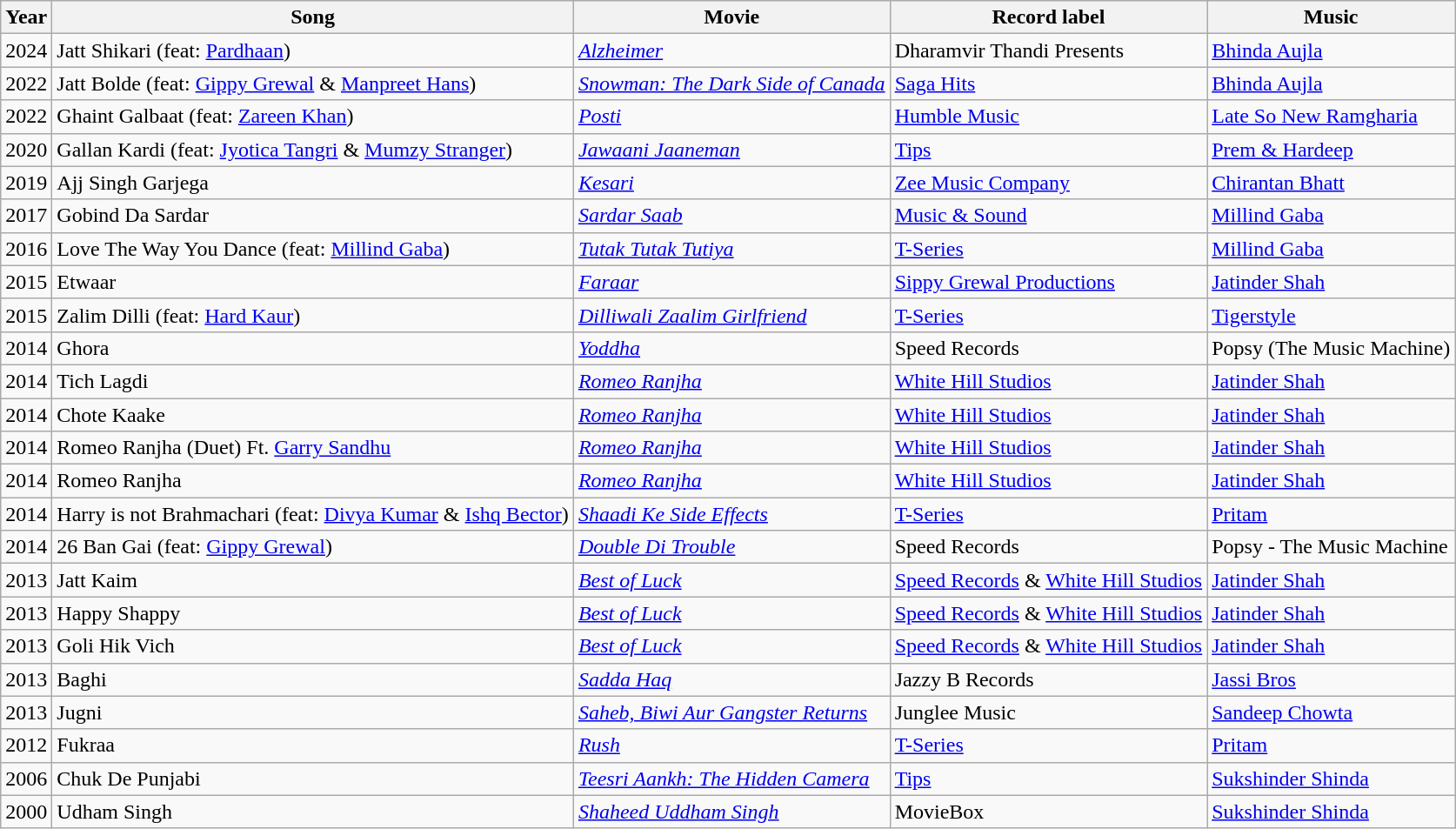<table class=wikitable>
<tr>
<th>Year</th>
<th>Song</th>
<th>Movie</th>
<th>Record label</th>
<th>Music</th>
</tr>
<tr>
<td>2024</td>
<td>Jatt Shikari (feat: <a href='#'>Pardhaan</a>)</td>
<td><em><a href='#'>Alzheimer</a></em></td>
<td>Dharamvir Thandi Presents</td>
<td><a href='#'>Bhinda Aujla</a></td>
</tr>
<tr>
<td>2022</td>
<td>Jatt Bolde (feat: <a href='#'>Gippy Grewal</a> & <a href='#'>Manpreet Hans</a>)</td>
<td><em><a href='#'>Snowman: The Dark Side of Canada</a></em></td>
<td><a href='#'>Saga Hits</a></td>
<td><a href='#'>Bhinda Aujla</a></td>
</tr>
<tr>
<td>2022</td>
<td>Ghaint Galbaat (feat: <a href='#'>Zareen Khan</a>)</td>
<td><em><a href='#'>Posti</a></em></td>
<td><a href='#'>Humble Music</a></td>
<td><a href='#'>Late So New Ramgharia</a></td>
</tr>
<tr>
<td>2020</td>
<td>Gallan Kardi (feat: <a href='#'>Jyotica Tangri</a> & <a href='#'>Mumzy Stranger</a>)</td>
<td><em><a href='#'>Jawaani Jaaneman</a></em></td>
<td><a href='#'>Tips</a></td>
<td><a href='#'>Prem & Hardeep</a></td>
</tr>
<tr>
<td>2019</td>
<td>Ajj Singh Garjega</td>
<td><em><a href='#'>Kesari</a></em></td>
<td><a href='#'>Zee Music Company</a></td>
<td><a href='#'>Chirantan Bhatt</a></td>
</tr>
<tr>
<td>2017</td>
<td>Gobind Da Sardar</td>
<td><em><a href='#'>Sardar Saab</a></em></td>
<td><a href='#'>Music & Sound</a></td>
<td><a href='#'>Millind Gaba</a></td>
</tr>
<tr>
<td>2016</td>
<td>Love The Way You Dance (feat: <a href='#'>Millind Gaba</a>)</td>
<td><em><a href='#'>Tutak Tutak Tutiya</a></em></td>
<td><a href='#'>T-Series</a></td>
<td><a href='#'>Millind Gaba</a></td>
</tr>
<tr>
<td>2015</td>
<td>Etwaar</td>
<td><em><a href='#'>Faraar</a></em></td>
<td><a href='#'>Sippy Grewal Productions</a></td>
<td><a href='#'>Jatinder Shah</a></td>
</tr>
<tr>
<td>2015</td>
<td>Zalim Dilli (feat: <a href='#'>Hard Kaur</a>)</td>
<td><em><a href='#'>Dilliwali Zaalim Girlfriend</a></em></td>
<td><a href='#'>T-Series</a></td>
<td><a href='#'>Tigerstyle</a></td>
</tr>
<tr>
<td>2014</td>
<td>Ghora</td>
<td><em><a href='#'>Yoddha</a></em></td>
<td>Speed Records</td>
<td>Popsy (The Music Machine)</td>
</tr>
<tr>
<td>2014</td>
<td>Tich Lagdi</td>
<td><em><a href='#'>Romeo Ranjha</a></em></td>
<td><a href='#'>White Hill Studios</a></td>
<td><a href='#'>Jatinder Shah</a></td>
</tr>
<tr>
<td>2014</td>
<td>Chote Kaake</td>
<td><em><a href='#'>Romeo Ranjha</a></em></td>
<td><a href='#'>White Hill Studios</a></td>
<td><a href='#'>Jatinder Shah</a></td>
</tr>
<tr>
<td>2014</td>
<td>Romeo Ranjha (Duet) Ft. <a href='#'>Garry Sandhu</a></td>
<td><em><a href='#'>Romeo Ranjha</a></em></td>
<td><a href='#'>White Hill Studios</a></td>
<td><a href='#'>Jatinder Shah</a></td>
</tr>
<tr>
<td>2014</td>
<td>Romeo Ranjha</td>
<td><em><a href='#'>Romeo Ranjha</a></em></td>
<td><a href='#'>White Hill Studios</a></td>
<td><a href='#'>Jatinder Shah</a></td>
</tr>
<tr>
<td>2014</td>
<td>Harry is not Brahmachari (feat: <a href='#'>Divya Kumar</a> & <a href='#'>Ishq Bector</a>)</td>
<td><em><a href='#'>Shaadi Ke Side Effects</a></em></td>
<td><a href='#'>T-Series</a></td>
<td><a href='#'>Pritam</a></td>
</tr>
<tr>
<td>2014</td>
<td>26 Ban Gai (feat: <a href='#'>Gippy Grewal</a>)</td>
<td><em><a href='#'>Double Di Trouble</a></em></td>
<td>Speed Records</td>
<td>Popsy - The Music Machine</td>
</tr>
<tr>
<td>2013</td>
<td>Jatt Kaim</td>
<td><em><a href='#'>Best of Luck</a></em></td>
<td><a href='#'>Speed Records</a> & <a href='#'>White Hill Studios</a></td>
<td><a href='#'>Jatinder Shah</a></td>
</tr>
<tr>
<td>2013</td>
<td>Happy Shappy</td>
<td><em><a href='#'>Best of Luck</a></em></td>
<td><a href='#'>Speed Records</a> & <a href='#'>White Hill Studios</a></td>
<td><a href='#'>Jatinder Shah</a></td>
</tr>
<tr>
<td>2013</td>
<td>Goli Hik Vich</td>
<td><em><a href='#'>Best of Luck</a></em></td>
<td><a href='#'>Speed Records</a> & <a href='#'>White Hill Studios</a></td>
<td><a href='#'>Jatinder Shah</a></td>
</tr>
<tr>
<td>2013</td>
<td>Baghi</td>
<td><em><a href='#'>Sadda Haq</a></em></td>
<td>Jazzy B Records</td>
<td><a href='#'>Jassi Bros</a></td>
</tr>
<tr>
<td>2013</td>
<td>Jugni</td>
<td><em><a href='#'>Saheb, Biwi Aur Gangster Returns</a></em></td>
<td>Junglee Music</td>
<td><a href='#'>Sandeep Chowta</a></td>
</tr>
<tr>
<td>2012</td>
<td>Fukraa</td>
<td><em><a href='#'>Rush</a></em></td>
<td><a href='#'>T-Series</a></td>
<td><a href='#'>Pritam</a></td>
</tr>
<tr>
<td>2006</td>
<td>Chuk De Punjabi</td>
<td><em><a href='#'>Teesri Aankh: The Hidden Camera</a></em></td>
<td><a href='#'>Tips</a></td>
<td><a href='#'>Sukshinder Shinda</a></td>
</tr>
<tr>
<td>2000</td>
<td>Udham Singh</td>
<td><em><a href='#'>Shaheed Uddham Singh</a></em></td>
<td MovieBox Birmingham Ltd>MovieBox</td>
<td><a href='#'>Sukshinder Shinda</a></td>
</tr>
</table>
